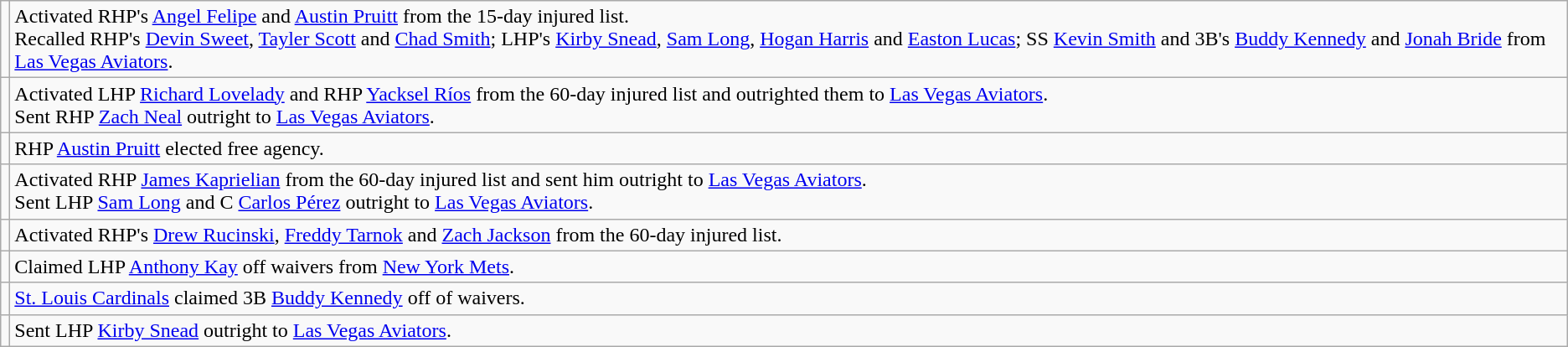<table class="wikitable">
<tr>
<td></td>
<td>Activated RHP's <a href='#'>Angel Felipe</a> and <a href='#'>Austin Pruitt</a> from the 15-day injured list. <br> Recalled RHP's <a href='#'>Devin Sweet</a>, <a href='#'>Tayler Scott</a> and <a href='#'>Chad Smith</a>; LHP's <a href='#'>Kirby Snead</a>, <a href='#'>Sam Long</a>, <a href='#'>Hogan Harris</a> and <a href='#'>Easton Lucas</a>; SS <a href='#'>Kevin Smith</a> and 3B's <a href='#'>Buddy Kennedy</a> and <a href='#'>Jonah Bride</a> from <a href='#'>Las Vegas Aviators</a>.</td>
</tr>
<tr>
<td></td>
<td>Activated LHP <a href='#'>Richard Lovelady</a> and RHP <a href='#'>Yacksel Ríos</a> from the 60-day injured list and outrighted them to <a href='#'>Las Vegas Aviators</a>. <br> Sent RHP <a href='#'>Zach Neal</a> outright to <a href='#'>Las Vegas Aviators</a>.</td>
</tr>
<tr>
<td></td>
<td>RHP <a href='#'>Austin Pruitt</a> elected free agency.</td>
</tr>
<tr>
<td></td>
<td>Activated RHP <a href='#'>James Kaprielian</a> from the 60-day injured list and sent him outright to <a href='#'>Las Vegas Aviators</a>. <br> Sent LHP <a href='#'>Sam Long</a> and C <a href='#'>Carlos Pérez</a> outright to <a href='#'>Las Vegas Aviators</a>.</td>
</tr>
<tr>
<td></td>
<td>Activated RHP's <a href='#'>Drew Rucinski</a>, <a href='#'>Freddy Tarnok</a> and <a href='#'>Zach Jackson</a> from the 60-day injured list.</td>
</tr>
<tr>
<td></td>
<td>Claimed LHP <a href='#'>Anthony Kay</a> off waivers from <a href='#'>New York Mets</a>.</td>
</tr>
<tr>
<td></td>
<td><a href='#'>St. Louis Cardinals</a> claimed 3B <a href='#'>Buddy Kennedy</a> off of waivers.</td>
</tr>
<tr>
<td></td>
<td>Sent LHP <a href='#'>Kirby Snead</a> outright to <a href='#'>Las Vegas Aviators</a>.</td>
</tr>
</table>
